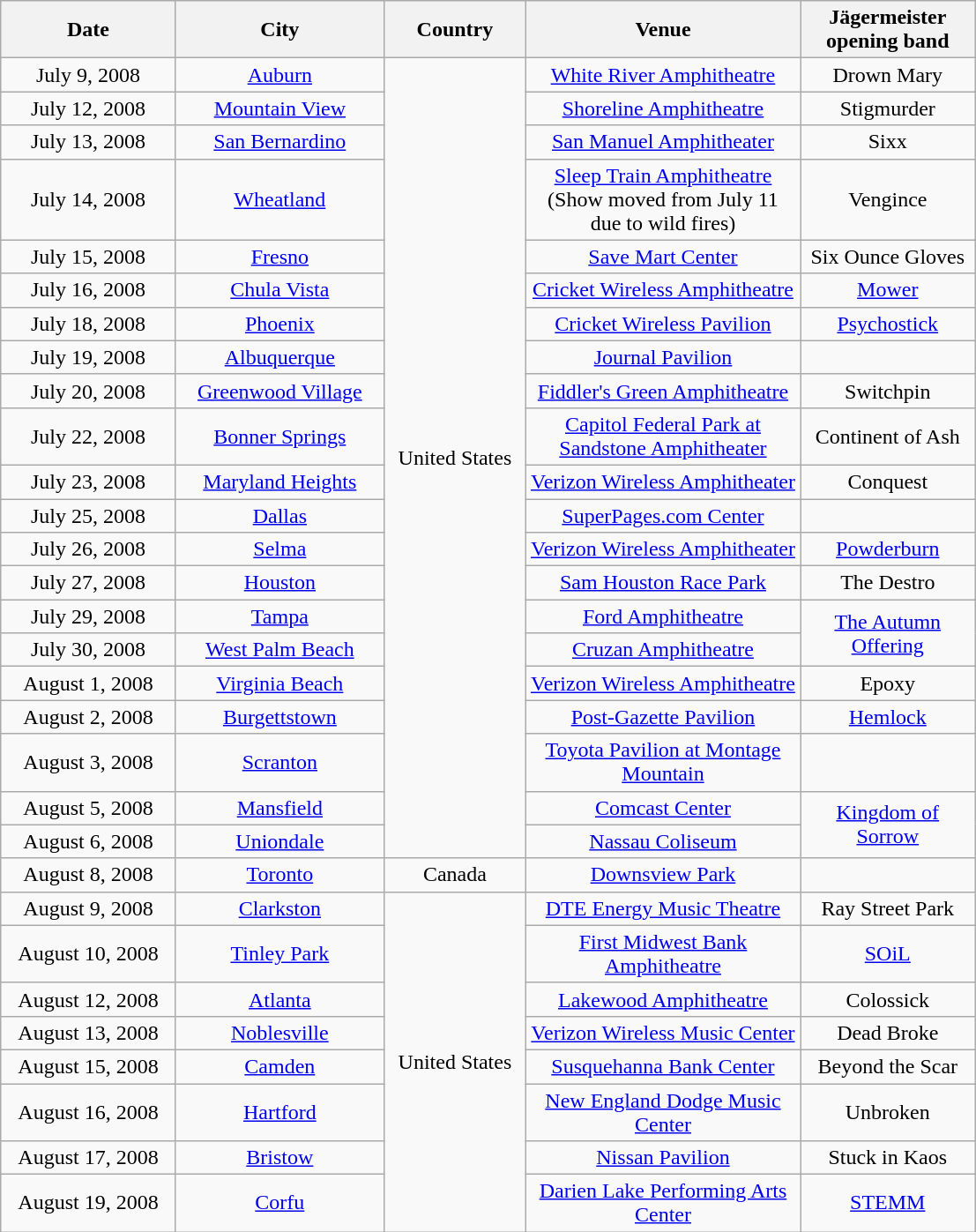<table class="wikitable" style="text-align:center;">
<tr>
<th style="width:125px;">Date</th>
<th style="width:150px;">City</th>
<th style="width:100px;">Country</th>
<th style="width:200px;">Venue</th>
<th style="width:125px;">Jägermeister opening band</th>
</tr>
<tr>
<td>July 9, 2008</td>
<td><a href='#'>Auburn</a></td>
<td rowspan="21">United States</td>
<td><a href='#'>White River Amphitheatre</a></td>
<td>Drown Mary</td>
</tr>
<tr>
<td>July 12, 2008</td>
<td><a href='#'>Mountain View</a></td>
<td><a href='#'>Shoreline Amphitheatre</a></td>
<td>Stigmurder</td>
</tr>
<tr>
<td>July 13, 2008</td>
<td><a href='#'>San Bernardino</a></td>
<td><a href='#'>San Manuel Amphitheater</a></td>
<td>Sixx</td>
</tr>
<tr>
<td>July 14, 2008</td>
<td><a href='#'>Wheatland</a></td>
<td><a href='#'>Sleep Train Amphitheatre</a> (Show moved from July 11 due to wild fires)</td>
<td>Vengince</td>
</tr>
<tr>
<td>July 15, 2008</td>
<td><a href='#'>Fresno</a></td>
<td><a href='#'>Save Mart Center</a></td>
<td>Six Ounce Gloves</td>
</tr>
<tr>
<td>July 16, 2008</td>
<td><a href='#'>Chula Vista</a></td>
<td><a href='#'>Cricket Wireless Amphitheatre</a></td>
<td><a href='#'>Mower</a></td>
</tr>
<tr>
<td>July 18, 2008</td>
<td><a href='#'>Phoenix</a></td>
<td><a href='#'>Cricket Wireless Pavilion</a></td>
<td><a href='#'>Psychostick</a></td>
</tr>
<tr>
<td>July 19, 2008</td>
<td><a href='#'>Albuquerque</a></td>
<td><a href='#'>Journal Pavilion</a></td>
<td></td>
</tr>
<tr>
<td>July 20, 2008</td>
<td><a href='#'>Greenwood Village</a></td>
<td><a href='#'>Fiddler's Green Amphitheatre</a></td>
<td>Switchpin</td>
</tr>
<tr>
<td>July 22, 2008</td>
<td><a href='#'>Bonner Springs</a></td>
<td><a href='#'>Capitol Federal Park at Sandstone Amphitheater</a></td>
<td>Continent of Ash</td>
</tr>
<tr>
<td>July 23, 2008</td>
<td><a href='#'>Maryland Heights</a></td>
<td><a href='#'>Verizon Wireless Amphitheater</a></td>
<td>Conquest</td>
</tr>
<tr>
<td>July 25, 2008</td>
<td><a href='#'>Dallas</a></td>
<td><a href='#'>SuperPages.com Center</a></td>
<td></td>
</tr>
<tr>
<td>July 26, 2008</td>
<td><a href='#'>Selma</a></td>
<td><a href='#'>Verizon Wireless Amphitheater</a></td>
<td><a href='#'>Powderburn</a></td>
</tr>
<tr>
<td>July 27, 2008</td>
<td><a href='#'>Houston</a></td>
<td><a href='#'>Sam Houston Race Park</a></td>
<td>The Destro</td>
</tr>
<tr>
<td>July 29, 2008</td>
<td><a href='#'>Tampa</a></td>
<td><a href='#'>Ford Amphitheatre</a></td>
<td rowspan="2"><a href='#'>The Autumn Offering</a></td>
</tr>
<tr>
<td>July 30, 2008</td>
<td><a href='#'>West Palm Beach</a></td>
<td><a href='#'>Cruzan Amphitheatre</a></td>
</tr>
<tr>
<td>August 1, 2008</td>
<td><a href='#'>Virginia Beach</a></td>
<td><a href='#'>Verizon Wireless Amphitheatre</a></td>
<td>Epoxy</td>
</tr>
<tr>
<td>August 2, 2008</td>
<td><a href='#'>Burgettstown</a></td>
<td><a href='#'>Post-Gazette Pavilion</a></td>
<td><a href='#'>Hemlock</a></td>
</tr>
<tr>
<td>August 3, 2008</td>
<td><a href='#'>Scranton</a></td>
<td><a href='#'>Toyota Pavilion at Montage Mountain</a></td>
<td></td>
</tr>
<tr>
<td>August 5, 2008</td>
<td><a href='#'>Mansfield</a></td>
<td><a href='#'>Comcast Center</a></td>
<td rowspan="2"><a href='#'>Kingdom of Sorrow</a></td>
</tr>
<tr>
<td>August 6, 2008</td>
<td><a href='#'>Uniondale</a></td>
<td><a href='#'>Nassau Coliseum</a></td>
</tr>
<tr>
<td>August 8, 2008</td>
<td><a href='#'>Toronto</a></td>
<td>Canada</td>
<td><a href='#'>Downsview Park</a></td>
<td></td>
</tr>
<tr>
<td>August 9, 2008</td>
<td><a href='#'>Clarkston</a></td>
<td rowspan="8">United States</td>
<td><a href='#'>DTE Energy Music Theatre</a></td>
<td>Ray Street Park</td>
</tr>
<tr>
<td>August 10, 2008</td>
<td><a href='#'>Tinley Park</a></td>
<td><a href='#'>First Midwest Bank Amphitheatre</a></td>
<td><a href='#'>SOiL</a></td>
</tr>
<tr>
<td>August 12, 2008</td>
<td><a href='#'>Atlanta</a></td>
<td><a href='#'>Lakewood Amphitheatre</a></td>
<td>Colossick</td>
</tr>
<tr>
<td>August 13, 2008</td>
<td><a href='#'>Noblesville</a></td>
<td><a href='#'>Verizon Wireless Music Center</a></td>
<td>Dead Broke</td>
</tr>
<tr>
<td>August 15, 2008</td>
<td><a href='#'>Camden</a></td>
<td><a href='#'>Susquehanna Bank Center</a></td>
<td>Beyond the Scar</td>
</tr>
<tr>
<td>August 16, 2008</td>
<td><a href='#'>Hartford</a></td>
<td><a href='#'>New England Dodge Music Center</a></td>
<td>Unbroken</td>
</tr>
<tr>
<td>August 17, 2008</td>
<td><a href='#'>Bristow</a></td>
<td><a href='#'>Nissan Pavilion</a></td>
<td>Stuck in Kaos</td>
</tr>
<tr>
<td>August 19, 2008</td>
<td><a href='#'>Corfu</a></td>
<td><a href='#'>Darien Lake Performing Arts Center</a></td>
<td><a href='#'>STEMM</a></td>
</tr>
</table>
